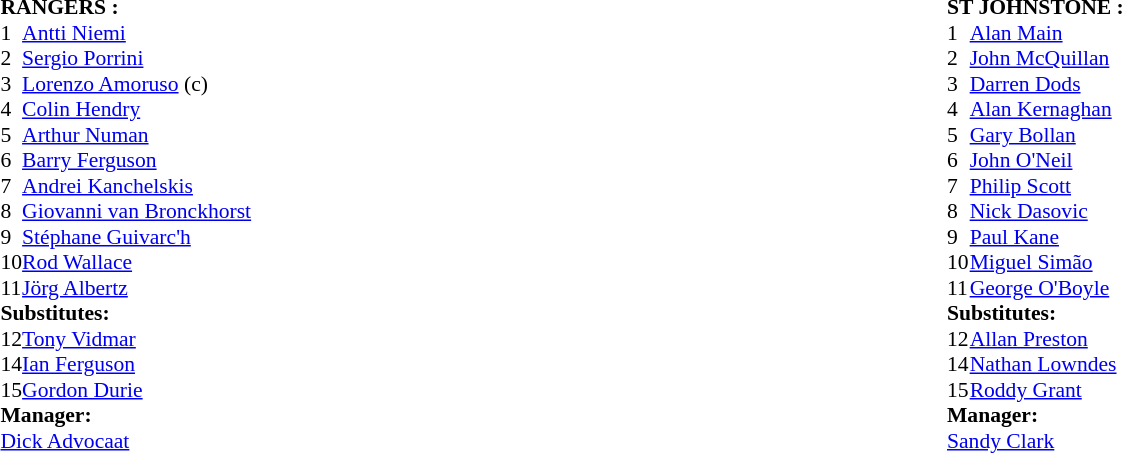<table width="100%">
<tr>
<td valign="top" width="50%"><br><table style="font-size: 90%" cellspacing="0" cellpadding="0">
<tr>
<td colspan="4"><strong>RANGERS :</strong></td>
</tr>
<tr>
<td GK>1</td>
<td> <a href='#'>Antti Niemi</a></td>
</tr>
<tr>
<td RB>2</td>
<td> <a href='#'>Sergio Porrini</a></td>
</tr>
<tr>
<td CB>3</td>
<td> <a href='#'>Lorenzo Amoruso</a> (c)</td>
</tr>
<tr>
<td CB>4</td>
<td> <a href='#'>Colin Hendry</a></td>
</tr>
<tr>
<td LB>5</td>
<td> <a href='#'>Arthur Numan</a></td>
</tr>
<tr>
<td CM>6</td>
<td> <a href='#'>Barry Ferguson</a></td>
</tr>
<tr>
<td RM>7</td>
<td> <a href='#'>Andrei Kanchelskis</a></td>
</tr>
<tr>
<td CM>8</td>
<td> <a href='#'>Giovanni van Bronckhorst</a></td>
</tr>
<tr>
<td CF>9</td>
<td> <a href='#'>Stéphane Guivarc'h</a></td>
<td></td>
</tr>
<tr>
<td CF>10</td>
<td> <a href='#'>Rod Wallace</a></td>
</tr>
<tr>
<td LM>11</td>
<td> <a href='#'>Jörg Albertz</a></td>
<td></td>
</tr>
<tr>
<td colspan=4><strong>Substitutes:</strong></td>
</tr>
<tr>
<td DF>12</td>
<td> <a href='#'>Tony Vidmar</a></td>
</tr>
<tr>
<td MF>14</td>
<td> <a href='#'>Ian Ferguson</a></td>
<td></td>
</tr>
<tr>
<td FW>15</td>
<td> <a href='#'>Gordon Durie</a></td>
<td></td>
</tr>
<tr>
<td colspan=4><strong>Manager:</strong></td>
</tr>
<tr>
<td colspan="4"> <a href='#'>Dick Advocaat</a></td>
</tr>
</table>
</td>
<td valign="top" width="50%"><br><table style="font-size: 90%" cellspacing="0" cellpadding="0">
<tr>
<td colspan="4"><strong>ST JOHNSTONE :</strong></td>
</tr>
<tr>
<td GK>1</td>
<td> <a href='#'>Alan Main</a></td>
</tr>
<tr>
<td RB>2</td>
<td> <a href='#'>John McQuillan</a></td>
</tr>
<tr>
<td CB>3</td>
<td> <a href='#'>Darren Dods</a></td>
</tr>
<tr>
<td CB>4</td>
<td> <a href='#'>Alan Kernaghan</a></td>
</tr>
<tr>
<td LB>5</td>
<td> <a href='#'>Gary Bollan</a></td>
</tr>
<tr>
<td RM>6</td>
<td> <a href='#'>John O'Neil</a></td>
</tr>
<tr>
<td CM>7</td>
<td> <a href='#'>Philip Scott</a></td>
</tr>
<tr>
<td CM>8</td>
<td> <a href='#'>Nick Dasovic</a></td>
</tr>
<tr>
<td CM>9</td>
<td> <a href='#'>Paul Kane</a></td>
</tr>
<tr>
<td LM>10</td>
<td> <a href='#'>Miguel Simão</a></td>
<td></td>
</tr>
<tr>
<td CF>11</td>
<td> <a href='#'>George O'Boyle</a></td>
<td></td>
</tr>
<tr>
<td colspan=4><strong>Substitutes:</strong></td>
</tr>
<tr>
<td MF>12</td>
<td> <a href='#'>Allan Preston</a></td>
</tr>
<tr>
<td CF>14</td>
<td> <a href='#'>Nathan Lowndes</a></td>
<td></td>
</tr>
<tr>
<td CF>15</td>
<td> <a href='#'>Roddy Grant</a></td>
<td></td>
</tr>
<tr>
<td colspan=4><strong>Manager:</strong></td>
</tr>
<tr>
<td colspan="4"> <a href='#'>Sandy Clark</a></td>
</tr>
</table>
</td>
</tr>
</table>
